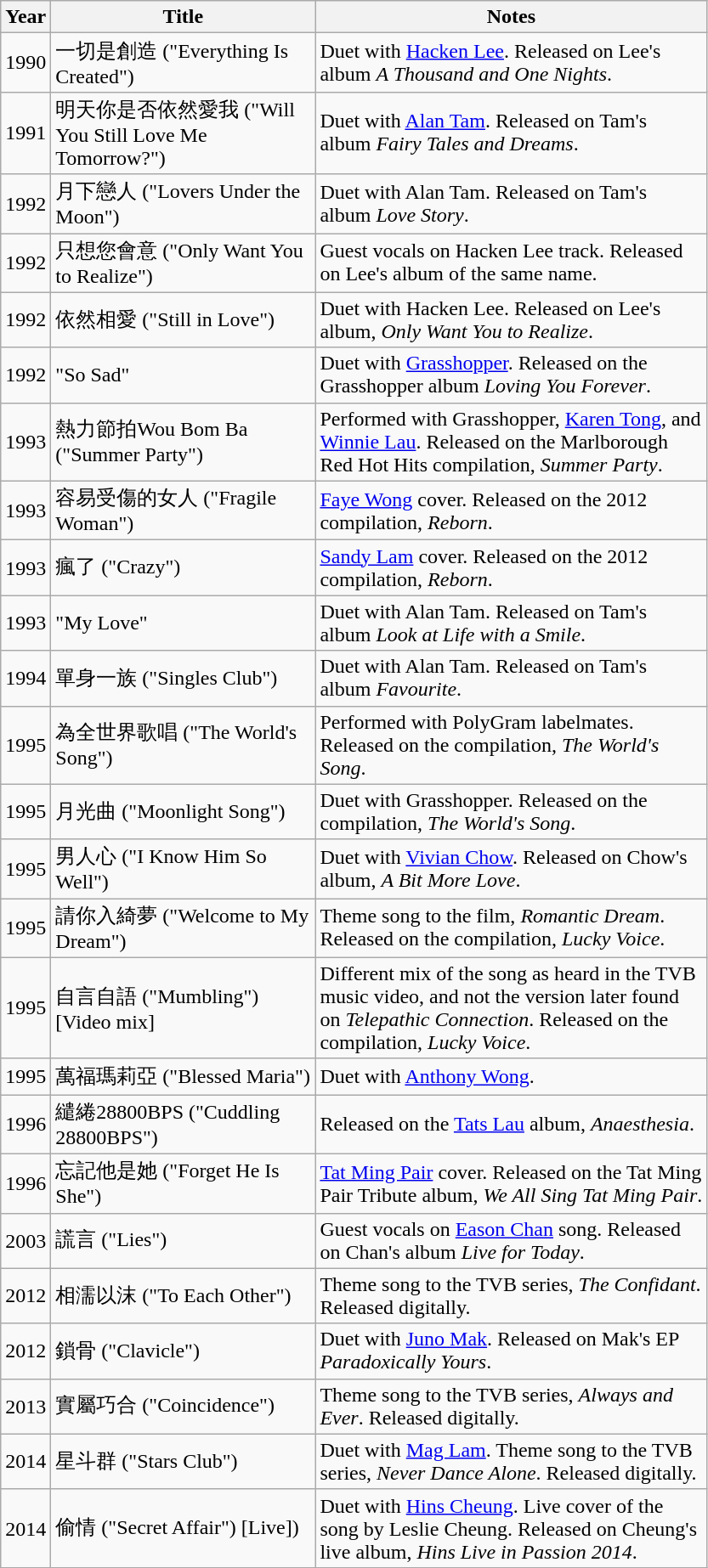<table class="wikitable">
<tr>
<th scope="col" style="width: 30px;">Year</th>
<th scope="col" style="width: 200px;">Title</th>
<th scope="col" style="width: 300px;">Notes</th>
</tr>
<tr>
<td>1990</td>
<td>一切是創造 ("Everything Is Created")</td>
<td>Duet with <a href='#'>Hacken Lee</a>. Released on Lee's album <em>A Thousand and One Nights</em>.</td>
</tr>
<tr>
<td>1991</td>
<td>明天你是否依然愛我 ("Will You Still Love Me Tomorrow?")</td>
<td>Duet with <a href='#'>Alan Tam</a>. Released on Tam's album <em>Fairy Tales and Dreams</em>.</td>
</tr>
<tr>
<td>1992</td>
<td>月下戀人 ("Lovers Under the Moon")</td>
<td>Duet with Alan Tam. Released on Tam's album <em>Love Story</em>.</td>
</tr>
<tr>
<td>1992</td>
<td>只想您會意 ("Only Want You to Realize")</td>
<td>Guest vocals on Hacken Lee track. Released on Lee's album of the same name.</td>
</tr>
<tr>
<td>1992</td>
<td>依然相愛 ("Still in Love")</td>
<td>Duet with Hacken Lee. Released on Lee's album, <em>Only Want You to Realize</em>.</td>
</tr>
<tr>
<td>1992</td>
<td>"So Sad"</td>
<td>Duet with <a href='#'>Grasshopper</a>. Released on the Grasshopper album <em>Loving You Forever</em>.</td>
</tr>
<tr>
<td>1993</td>
<td>熱力節拍Wou Bom Ba ("Summer Party")</td>
<td>Performed with Grasshopper, <a href='#'>Karen Tong</a>, and <a href='#'>Winnie Lau</a>. Released on the Marlborough Red Hot Hits compilation, <em>Summer Party</em>.</td>
</tr>
<tr>
<td>1993</td>
<td>容易受傷的女人 ("Fragile Woman")</td>
<td><a href='#'>Faye Wong</a> cover. Released on the 2012 compilation, <em>Reborn</em>.</td>
</tr>
<tr>
<td>1993</td>
<td>瘋了 ("Crazy")</td>
<td><a href='#'>Sandy Lam</a> cover. Released on the 2012 compilation, <em>Reborn</em>.</td>
</tr>
<tr>
<td>1993</td>
<td>"My Love"</td>
<td>Duet with Alan Tam. Released on Tam's album <em>Look at Life with a Smile</em>.</td>
</tr>
<tr>
<td>1994</td>
<td>單身一族 ("Singles Club")</td>
<td>Duet with Alan Tam. Released on Tam's album <em>Favourite</em>.</td>
</tr>
<tr>
<td>1995</td>
<td>為全世界歌唱 ("The World's Song")</td>
<td>Performed with PolyGram labelmates. Released on the compilation, <em>The World's Song</em>.</td>
</tr>
<tr>
<td>1995</td>
<td>月光曲 ("Moonlight Song")</td>
<td>Duet with Grasshopper. Released on the compilation, <em>The World's Song</em>.</td>
</tr>
<tr>
<td>1995</td>
<td>男人心 ("I Know Him So Well")</td>
<td>Duet with <a href='#'>Vivian Chow</a>. Released on Chow's album, <em>A Bit More Love</em>.</td>
</tr>
<tr>
<td>1995</td>
<td>請你入綺夢 ("Welcome to My Dream")</td>
<td>Theme song to the film, <em>Romantic Dream</em>. Released on the compilation, <em>Lucky Voice</em>.</td>
</tr>
<tr>
<td>1995</td>
<td>自言自語 ("Mumbling") [Video mix]</td>
<td>Different mix of the song as heard in the TVB music video, and not the version later found on <em>Telepathic Connection</em>. Released on the compilation, <em>Lucky Voice</em>.</td>
</tr>
<tr>
<td>1995</td>
<td>萬福瑪莉亞 ("Blessed Maria")</td>
<td>Duet with <a href='#'>Anthony Wong</a>.</td>
</tr>
<tr>
<td>1996</td>
<td>繾綣28800BPS ("Cuddling 28800BPS")</td>
<td>Released on the <a href='#'>Tats Lau</a> album, <em>Anaesthesia</em>.</td>
</tr>
<tr>
<td>1996</td>
<td>忘記他是她 ("Forget He Is She")</td>
<td><a href='#'>Tat Ming Pair</a> cover. Released on the Tat Ming Pair Tribute album, <em>We All Sing Tat Ming Pair</em>.</td>
</tr>
<tr>
<td>2003</td>
<td>謊言 ("Lies")</td>
<td>Guest vocals on <a href='#'>Eason Chan</a> song. Released on Chan's album <em>Live for Today</em>.</td>
</tr>
<tr>
<td>2012</td>
<td>相濡以沫 ("To Each Other")</td>
<td>Theme song to the TVB series, <em>The Confidant</em>. Released digitally.</td>
</tr>
<tr>
<td>2012</td>
<td>鎖骨 ("Clavicle")</td>
<td>Duet with <a href='#'>Juno Mak</a>. Released on Mak's EP <em>Paradoxically Yours</em>.</td>
</tr>
<tr>
<td>2013</td>
<td>實屬巧合 ("Coincidence")</td>
<td>Theme song to the TVB series, <em>Always and Ever</em>. Released digitally.</td>
</tr>
<tr>
<td>2014</td>
<td>星斗群 ("Stars Club")</td>
<td>Duet with <a href='#'>Mag Lam</a>. Theme song to the TVB series, <em>Never Dance Alone</em>. Released digitally.</td>
</tr>
<tr>
<td>2014</td>
<td>偷情 ("Secret Affair") [Live])</td>
<td>Duet with <a href='#'>Hins Cheung</a>. Live cover of the song by Leslie Cheung. Released on Cheung's live album, <em>Hins Live in Passion 2014</em>.</td>
</tr>
</table>
